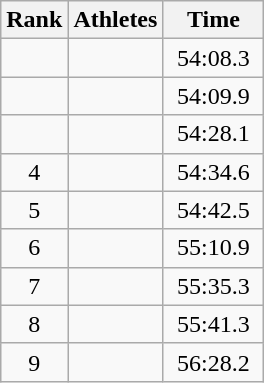<table class="wikitable" style="text-align:center">
<tr>
<th>Rank</th>
<th>Athletes</th>
<th>Time</th>
</tr>
<tr>
<td></td>
<td align=left></td>
<td width=60>54:08.3</td>
</tr>
<tr>
<td></td>
<td align=left></td>
<td>54:09.9</td>
</tr>
<tr>
<td></td>
<td align=left></td>
<td>54:28.1</td>
</tr>
<tr>
<td>4</td>
<td align=left></td>
<td>54:34.6</td>
</tr>
<tr>
<td>5</td>
<td align=left></td>
<td>54:42.5</td>
</tr>
<tr>
<td>6</td>
<td align=left></td>
<td>55:10.9</td>
</tr>
<tr>
<td>7</td>
<td align=left></td>
<td>55:35.3</td>
</tr>
<tr>
<td>8</td>
<td align=left></td>
<td>55:41.3</td>
</tr>
<tr>
<td>9</td>
<td align=left></td>
<td>56:28.2</td>
</tr>
</table>
